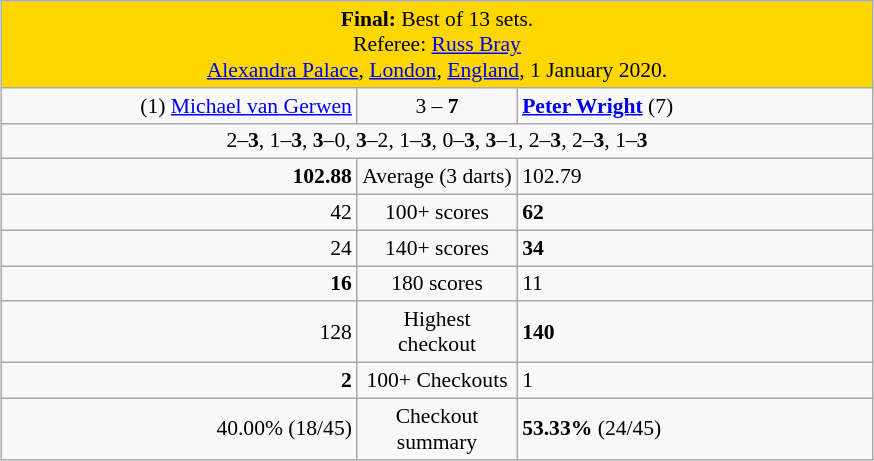<table class="wikitable" style="font-size: 90%; margin: 1em auto 1em auto;">
<tr>
<td colspan="3" align="center" bgcolor="#ffd700"><strong>Final:</strong> Best of 13 sets. <br> Referee:  <a href='#'>Russ Bray</a><br><a href='#'>Alexandra Palace</a>, <a href='#'>London</a>, <a href='#'>England</a>, 1 January 2020.</td>
</tr>
<tr>
<td width="230" align="right">(1) <a href='#'>Michael van Gerwen</a> </td>
<td width="100" align="center">3 – <strong>7</strong></td>
<td width="230"><strong> <a href='#'>Peter Wright</a></strong> (7)</td>
</tr>
<tr>
<td colspan="3" align="center" style="font-size: 100%">2–<strong>3</strong>, 1–<strong>3</strong>, <strong>3</strong>–0, <strong>3</strong>–2, 1–<strong>3</strong>, 0–<strong>3</strong>, <strong>3</strong>–1, 2–<strong>3</strong>, 2–<strong>3</strong>, 1–<strong>3</strong></td>
</tr>
<tr>
<td align="right"><strong>102.88</strong></td>
<td align="center">Average (3 darts)</td>
<td>102.79</td>
</tr>
<tr>
<td align="right">42</td>
<td align="center">100+ scores</td>
<td><strong>62</strong></td>
</tr>
<tr>
<td align="right">24</td>
<td align="center">140+ scores</td>
<td><strong>34</strong></td>
</tr>
<tr>
<td align="right"><strong>16</strong></td>
<td align="center">180 scores</td>
<td>11</td>
</tr>
<tr>
<td align="right">128</td>
<td align="center">Highest checkout</td>
<td><strong>140</strong></td>
</tr>
<tr>
<td align="right"><strong>2</strong></td>
<td align="center">100+ Checkouts</td>
<td>1</td>
</tr>
<tr>
<td align="right">40.00% (18/45)</td>
<td align="center">Checkout summary</td>
<td><strong>53.33%</strong> (24/45)</td>
</tr>
</table>
